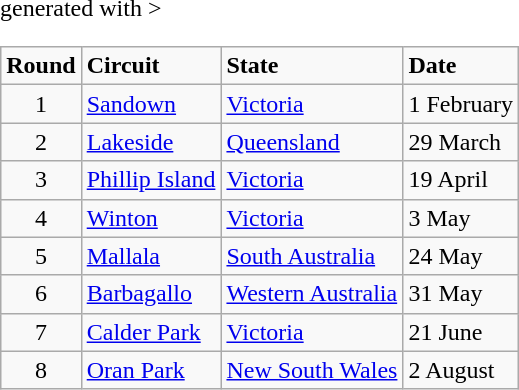<table class="wikitable" <hiddentext>generated with >
<tr style="font-weight:bold">
<td height="14" align="center">Round</td>
<td>Circuit</td>
<td>State</td>
<td>Date</td>
</tr>
<tr>
<td height="14" align="center">1</td>
<td><a href='#'>Sandown</a></td>
<td><a href='#'>Victoria</a></td>
<td>1 February</td>
</tr>
<tr>
<td height="14" align="center">2</td>
<td><a href='#'>Lakeside</a></td>
<td><a href='#'>Queensland</a></td>
<td>29 March</td>
</tr>
<tr>
<td height="14" align="center">3</td>
<td><a href='#'>Phillip Island</a></td>
<td><a href='#'>Victoria</a></td>
<td>19 April</td>
</tr>
<tr>
<td height="14" align="center">4</td>
<td><a href='#'>Winton</a></td>
<td><a href='#'>Victoria</a></td>
<td>3 May</td>
</tr>
<tr>
<td height="14" align="center">5</td>
<td><a href='#'>Mallala</a></td>
<td><a href='#'>South Australia</a></td>
<td>24 May</td>
</tr>
<tr>
<td height="14" align="center">6</td>
<td><a href='#'>Barbagallo</a></td>
<td><a href='#'>Western Australia</a></td>
<td>31 May</td>
</tr>
<tr>
<td height="14" align="center">7</td>
<td><a href='#'>Calder Park</a></td>
<td><a href='#'>Victoria</a></td>
<td>21 June</td>
</tr>
<tr>
<td height="14" align="center">8</td>
<td><a href='#'>Oran Park</a></td>
<td><a href='#'>New South Wales</a></td>
<td>2 August</td>
</tr>
</table>
